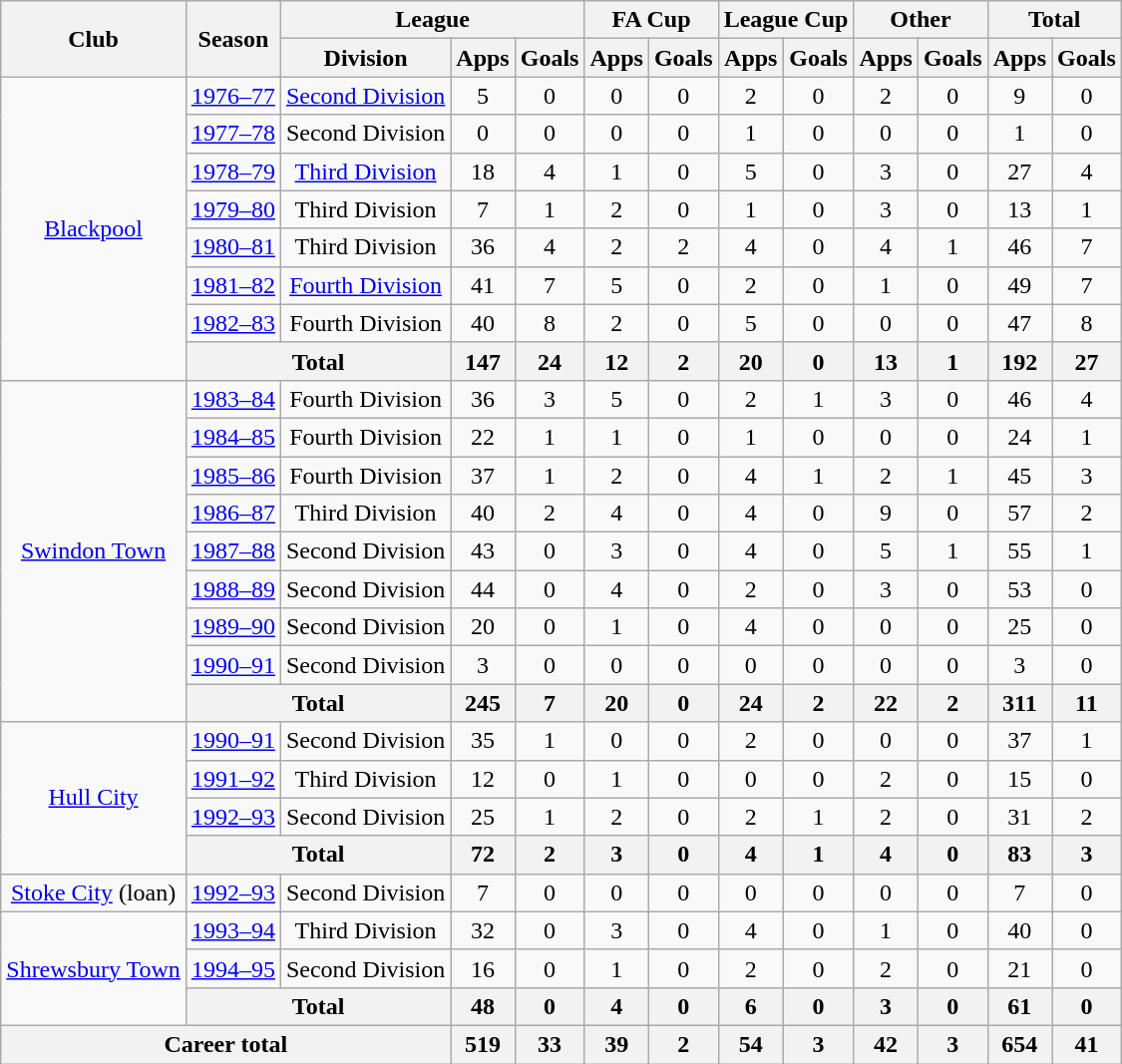<table class="wikitable" style="text-align: center;">
<tr>
<th rowspan="2">Club</th>
<th rowspan="2">Season</th>
<th colspan="3">League</th>
<th colspan="2">FA Cup</th>
<th colspan="2">League Cup</th>
<th colspan="2">Other</th>
<th colspan="2">Total</th>
</tr>
<tr>
<th>Division</th>
<th>Apps</th>
<th>Goals</th>
<th>Apps</th>
<th>Goals</th>
<th>Apps</th>
<th>Goals</th>
<th>Apps</th>
<th>Goals</th>
<th>Apps</th>
<th>Goals</th>
</tr>
<tr>
<td rowspan="8"><a href='#'>Blackpool</a></td>
<td><a href='#'>1976–77</a></td>
<td><a href='#'>Second Division</a></td>
<td>5</td>
<td>0</td>
<td>0</td>
<td>0</td>
<td>2</td>
<td>0</td>
<td>2</td>
<td>0</td>
<td>9</td>
<td>0</td>
</tr>
<tr>
<td><a href='#'>1977–78</a></td>
<td>Second Division</td>
<td>0</td>
<td>0</td>
<td>0</td>
<td>0</td>
<td>1</td>
<td>0</td>
<td>0</td>
<td>0</td>
<td>1</td>
<td>0</td>
</tr>
<tr>
<td><a href='#'>1978–79</a></td>
<td><a href='#'>Third Division</a></td>
<td>18</td>
<td>4</td>
<td>1</td>
<td>0</td>
<td>5</td>
<td>0</td>
<td>3</td>
<td>0</td>
<td>27</td>
<td>4</td>
</tr>
<tr>
<td><a href='#'>1979–80</a></td>
<td>Third Division</td>
<td>7</td>
<td>1</td>
<td>2</td>
<td>0</td>
<td>1</td>
<td>0</td>
<td>3</td>
<td>0</td>
<td>13</td>
<td>1</td>
</tr>
<tr>
<td><a href='#'>1980–81</a></td>
<td>Third Division</td>
<td>36</td>
<td>4</td>
<td>2</td>
<td>2</td>
<td>4</td>
<td>0</td>
<td>4</td>
<td>1</td>
<td>46</td>
<td>7</td>
</tr>
<tr>
<td><a href='#'>1981–82</a></td>
<td><a href='#'>Fourth Division</a></td>
<td>41</td>
<td>7</td>
<td>5</td>
<td>0</td>
<td>2</td>
<td>0</td>
<td>1</td>
<td>0</td>
<td>49</td>
<td>7</td>
</tr>
<tr>
<td><a href='#'>1982–83</a></td>
<td>Fourth Division</td>
<td>40</td>
<td>8</td>
<td>2</td>
<td>0</td>
<td>5</td>
<td>0</td>
<td>0</td>
<td>0</td>
<td>47</td>
<td>8</td>
</tr>
<tr>
<th colspan="2">Total</th>
<th>147</th>
<th>24</th>
<th>12</th>
<th>2</th>
<th>20</th>
<th>0</th>
<th>13</th>
<th>1</th>
<th>192</th>
<th>27</th>
</tr>
<tr>
<td rowspan="9"><a href='#'>Swindon Town</a></td>
<td><a href='#'>1983–84</a></td>
<td>Fourth Division</td>
<td>36</td>
<td>3</td>
<td>5</td>
<td>0</td>
<td>2</td>
<td>1</td>
<td>3</td>
<td>0</td>
<td>46</td>
<td>4</td>
</tr>
<tr>
<td><a href='#'>1984–85</a></td>
<td>Fourth Division</td>
<td>22</td>
<td>1</td>
<td>1</td>
<td>0</td>
<td>1</td>
<td>0</td>
<td>0</td>
<td>0</td>
<td>24</td>
<td>1</td>
</tr>
<tr>
<td><a href='#'>1985–86</a></td>
<td>Fourth Division</td>
<td>37</td>
<td>1</td>
<td>2</td>
<td>0</td>
<td>4</td>
<td>1</td>
<td>2</td>
<td>1</td>
<td>45</td>
<td>3</td>
</tr>
<tr>
<td><a href='#'>1986–87</a></td>
<td>Third Division</td>
<td>40</td>
<td>2</td>
<td>4</td>
<td>0</td>
<td>4</td>
<td>0</td>
<td>9</td>
<td>0</td>
<td>57</td>
<td>2</td>
</tr>
<tr>
<td><a href='#'>1987–88</a></td>
<td>Second Division</td>
<td>43</td>
<td>0</td>
<td>3</td>
<td>0</td>
<td>4</td>
<td>0</td>
<td>5</td>
<td>1</td>
<td>55</td>
<td>1</td>
</tr>
<tr>
<td><a href='#'>1988–89</a></td>
<td>Second Division</td>
<td>44</td>
<td>0</td>
<td>4</td>
<td>0</td>
<td>2</td>
<td>0</td>
<td>3</td>
<td>0</td>
<td>53</td>
<td>0</td>
</tr>
<tr>
<td><a href='#'>1989–90</a></td>
<td>Second Division</td>
<td>20</td>
<td>0</td>
<td>1</td>
<td>0</td>
<td>4</td>
<td>0</td>
<td>0</td>
<td>0</td>
<td>25</td>
<td>0</td>
</tr>
<tr>
<td><a href='#'>1990–91</a></td>
<td>Second Division</td>
<td>3</td>
<td>0</td>
<td>0</td>
<td>0</td>
<td>0</td>
<td>0</td>
<td>0</td>
<td>0</td>
<td>3</td>
<td>0</td>
</tr>
<tr>
<th colspan="2">Total</th>
<th>245</th>
<th>7</th>
<th>20</th>
<th>0</th>
<th>24</th>
<th>2</th>
<th>22</th>
<th>2</th>
<th>311</th>
<th>11</th>
</tr>
<tr>
<td rowspan="4"><a href='#'>Hull City</a></td>
<td><a href='#'>1990–91</a></td>
<td>Second Division</td>
<td>35</td>
<td>1</td>
<td>0</td>
<td>0</td>
<td>2</td>
<td>0</td>
<td>0</td>
<td>0</td>
<td>37</td>
<td>1</td>
</tr>
<tr>
<td><a href='#'>1991–92</a></td>
<td>Third Division</td>
<td>12</td>
<td>0</td>
<td>1</td>
<td>0</td>
<td>0</td>
<td>0</td>
<td>2</td>
<td>0</td>
<td>15</td>
<td>0</td>
</tr>
<tr>
<td><a href='#'>1992–93</a></td>
<td>Second Division</td>
<td>25</td>
<td>1</td>
<td>2</td>
<td>0</td>
<td>2</td>
<td>1</td>
<td>2</td>
<td>0</td>
<td>31</td>
<td>2</td>
</tr>
<tr>
<th colspan="2">Total</th>
<th>72</th>
<th>2</th>
<th>3</th>
<th>0</th>
<th>4</th>
<th>1</th>
<th>4</th>
<th>0</th>
<th>83</th>
<th>3</th>
</tr>
<tr>
<td><a href='#'>Stoke City</a> (loan)</td>
<td><a href='#'>1992–93</a></td>
<td>Second Division</td>
<td>7</td>
<td>0</td>
<td>0</td>
<td>0</td>
<td>0</td>
<td>0</td>
<td>0</td>
<td>0</td>
<td>7</td>
<td>0</td>
</tr>
<tr>
<td rowspan="3"><a href='#'>Shrewsbury Town</a></td>
<td><a href='#'>1993–94</a></td>
<td>Third Division</td>
<td>32</td>
<td>0</td>
<td>3</td>
<td>0</td>
<td>4</td>
<td>0</td>
<td>1</td>
<td>0</td>
<td>40</td>
<td>0</td>
</tr>
<tr>
<td><a href='#'>1994–95</a></td>
<td>Second Division</td>
<td>16</td>
<td>0</td>
<td>1</td>
<td>0</td>
<td>2</td>
<td>0</td>
<td>2</td>
<td>0</td>
<td>21</td>
<td>0</td>
</tr>
<tr>
<th colspan="2">Total</th>
<th>48</th>
<th>0</th>
<th>4</th>
<th>0</th>
<th>6</th>
<th>0</th>
<th>3</th>
<th>0</th>
<th>61</th>
<th>0</th>
</tr>
<tr>
<th colspan="3">Career total</th>
<th>519</th>
<th>33</th>
<th>39</th>
<th>2</th>
<th>54</th>
<th>3</th>
<th>42</th>
<th>3</th>
<th>654</th>
<th>41</th>
</tr>
</table>
